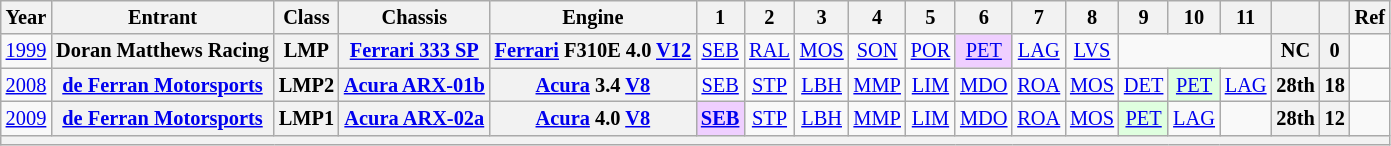<table class="wikitable" style="text-align:center; font-size:85%">
<tr>
<th scope="col">Year</th>
<th scope="col">Entrant</th>
<th scope="col">Class</th>
<th scope="col">Chassis</th>
<th scope="col">Engine</th>
<th scope="col">1</th>
<th scope="col">2</th>
<th scope="col">3</th>
<th scope="col">4</th>
<th scope="col">5</th>
<th scope="col">6</th>
<th scope="col">7</th>
<th scope="col">8</th>
<th scope="col">9</th>
<th scope="col">10</th>
<th scope="col">11</th>
<th scope="col"></th>
<th scope="col"></th>
<th>Ref</th>
</tr>
<tr>
<td><a href='#'>1999</a></td>
<th nowrap>Doran Matthews Racing</th>
<th>LMP</th>
<th nowrap><a href='#'>Ferrari 333 SP</a></th>
<th nowrap><a href='#'>Ferrari</a> F310E 4.0 <a href='#'>V12</a></th>
<td><a href='#'>SEB</a></td>
<td><a href='#'>RAL</a></td>
<td><a href='#'>MOS</a></td>
<td><a href='#'>SON</a></td>
<td><a href='#'>POR</a></td>
<td style="background:#EFCFFF;"><a href='#'>PET</a><br></td>
<td><a href='#'>LAG</a></td>
<td><a href='#'>LVS</a></td>
<td colspan=3></td>
<th>NC</th>
<th>0</th>
<td></td>
</tr>
<tr>
<td><a href='#'>2008</a></td>
<th nowrap><a href='#'>de Ferran Motorsports</a></th>
<th>LMP2</th>
<th nowrap><a href='#'>Acura ARX-01b</a></th>
<th nowrap><a href='#'>Acura</a> 3.4 <a href='#'>V8</a></th>
<td><a href='#'>SEB</a></td>
<td><a href='#'>STP</a></td>
<td><a href='#'>LBH</a></td>
<td><a href='#'>MMP</a></td>
<td><a href='#'>LIM</a></td>
<td><a href='#'>MDO</a></td>
<td><a href='#'>ROA</a></td>
<td><a href='#'>MOS</a></td>
<td><a href='#'>DET</a></td>
<td style="background:#DFFFDF;"><a href='#'>PET</a><br></td>
<td><a href='#'>LAG</a></td>
<th>28th</th>
<th>18</th>
<td></td>
</tr>
<tr>
<td><a href='#'>2009</a></td>
<th nowrap><a href='#'>de Ferran Motorsports</a></th>
<th>LMP1</th>
<th nowrap><a href='#'>Acura ARX-02a</a></th>
<th nowrap><a href='#'>Acura</a> 4.0 <a href='#'>V8</a></th>
<td style="background:#EFCFFF;"><strong><a href='#'>SEB</a></strong><br></td>
<td><a href='#'>STP</a></td>
<td><a href='#'>LBH</a></td>
<td><a href='#'>MMP</a></td>
<td><a href='#'>LIM</a></td>
<td><a href='#'>MDO</a></td>
<td><a href='#'>ROA</a></td>
<td><a href='#'>MOS</a></td>
<td style="background:#DFFFDF;"><a href='#'>PET</a><br></td>
<td><a href='#'>LAG</a></td>
<td></td>
<th>28th</th>
<th>12</th>
<td></td>
</tr>
<tr>
<th colspan="19"></th>
</tr>
</table>
